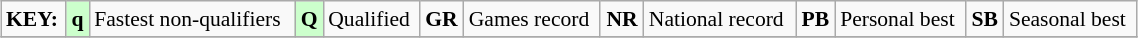<table class="wikitable" style="margin:0.5em auto; font-size:90%;position:relative;" width=60%>
<tr>
<td><strong>KEY:</strong></td>
<td bgcolor=ccffcc align=center><strong>q</strong></td>
<td>Fastest non-qualifiers</td>
<td bgcolor=ccffcc align=center><strong>Q</strong></td>
<td>Qualified</td>
<td align=center><strong>GR</strong></td>
<td>Games record</td>
<td align=center><strong>NR</strong></td>
<td>National record</td>
<td align=center><strong>PB</strong></td>
<td>Personal best</td>
<td align=center><strong>SB</strong></td>
<td>Seasonal best</td>
</tr>
<tr>
</tr>
</table>
